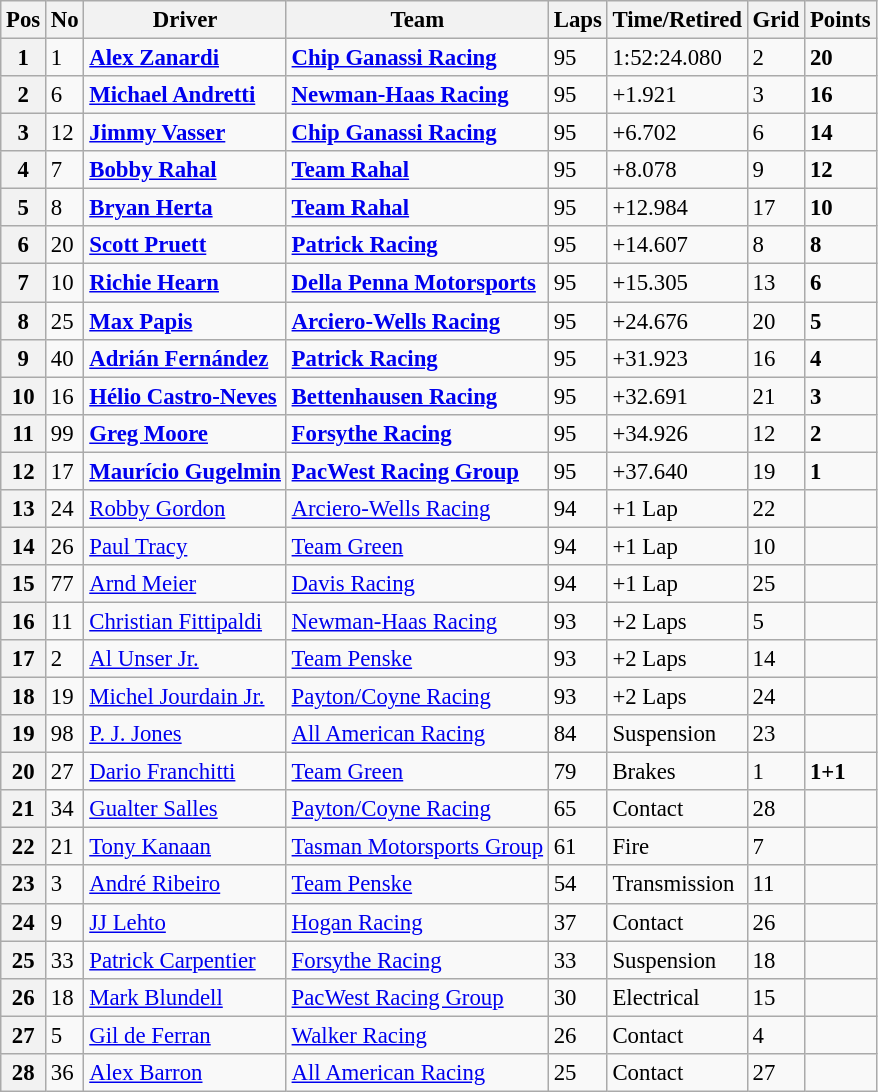<table class="wikitable" style="font-size:95%;">
<tr>
<th>Pos</th>
<th>No</th>
<th>Driver</th>
<th>Team</th>
<th>Laps</th>
<th>Time/Retired</th>
<th>Grid</th>
<th>Points</th>
</tr>
<tr>
<th>1</th>
<td>1</td>
<td> <strong><a href='#'>Alex Zanardi</a></strong></td>
<td><strong><a href='#'>Chip Ganassi Racing</a></strong></td>
<td>95</td>
<td>1:52:24.080</td>
<td>2</td>
<td><strong>20</strong></td>
</tr>
<tr>
<th>2</th>
<td>6</td>
<td> <strong><a href='#'>Michael Andretti</a></strong></td>
<td><strong><a href='#'>Newman-Haas Racing</a></strong></td>
<td>95</td>
<td>+1.921</td>
<td>3</td>
<td><strong>16</strong></td>
</tr>
<tr>
<th>3</th>
<td>12</td>
<td> <strong><a href='#'>Jimmy Vasser</a></strong></td>
<td><strong><a href='#'>Chip Ganassi Racing</a></strong></td>
<td>95</td>
<td>+6.702</td>
<td>6</td>
<td><strong>14</strong></td>
</tr>
<tr>
<th>4</th>
<td>7</td>
<td> <strong><a href='#'>Bobby Rahal</a></strong></td>
<td><strong><a href='#'>Team Rahal</a></strong></td>
<td>95</td>
<td>+8.078</td>
<td>9</td>
<td><strong>12</strong></td>
</tr>
<tr>
<th>5</th>
<td>8</td>
<td> <strong><a href='#'>Bryan Herta</a></strong></td>
<td><strong><a href='#'>Team Rahal</a></strong></td>
<td>95</td>
<td>+12.984</td>
<td>17</td>
<td><strong>10</strong></td>
</tr>
<tr>
<th>6</th>
<td>20</td>
<td> <strong><a href='#'>Scott Pruett</a></strong></td>
<td><strong><a href='#'>Patrick Racing</a></strong></td>
<td>95</td>
<td>+14.607</td>
<td>8</td>
<td><strong>8</strong></td>
</tr>
<tr>
<th>7</th>
<td>10</td>
<td> <strong><a href='#'>Richie Hearn</a></strong></td>
<td><strong><a href='#'>Della Penna Motorsports</a></strong></td>
<td>95</td>
<td>+15.305</td>
<td>13</td>
<td><strong>6</strong></td>
</tr>
<tr>
<th>8</th>
<td>25</td>
<td> <strong><a href='#'>Max Papis</a></strong></td>
<td><strong><a href='#'>Arciero-Wells Racing</a></strong></td>
<td>95</td>
<td>+24.676</td>
<td>20</td>
<td><strong>5</strong></td>
</tr>
<tr>
<th>9</th>
<td>40</td>
<td> <strong><a href='#'>Adrián Fernández</a></strong></td>
<td><strong><a href='#'>Patrick Racing</a></strong></td>
<td>95</td>
<td>+31.923</td>
<td>16</td>
<td><strong>4</strong></td>
</tr>
<tr>
<th>10</th>
<td>16</td>
<td> <strong><a href='#'>Hélio Castro-Neves</a></strong></td>
<td><strong><a href='#'>Bettenhausen Racing</a></strong></td>
<td>95</td>
<td>+32.691</td>
<td>21</td>
<td><strong>3</strong></td>
</tr>
<tr>
<th>11</th>
<td>99</td>
<td> <strong><a href='#'>Greg Moore</a></strong></td>
<td><strong><a href='#'>Forsythe Racing</a></strong></td>
<td>95</td>
<td>+34.926</td>
<td>12</td>
<td><strong>2</strong></td>
</tr>
<tr>
<th>12</th>
<td>17</td>
<td> <strong><a href='#'>Maurício Gugelmin</a></strong></td>
<td><strong><a href='#'>PacWest Racing Group</a></strong></td>
<td>95</td>
<td>+37.640</td>
<td>19</td>
<td><strong>1</strong></td>
</tr>
<tr>
<th>13</th>
<td>24</td>
<td> <a href='#'>Robby Gordon</a></td>
<td><a href='#'>Arciero-Wells Racing</a></td>
<td>94</td>
<td>+1 Lap</td>
<td>22</td>
<td></td>
</tr>
<tr>
<th>14</th>
<td>26</td>
<td> <a href='#'>Paul Tracy</a></td>
<td><a href='#'>Team Green</a></td>
<td>94</td>
<td>+1 Lap</td>
<td>10</td>
<td></td>
</tr>
<tr>
<th>15</th>
<td>77</td>
<td> <a href='#'>Arnd Meier</a></td>
<td><a href='#'>Davis Racing</a></td>
<td>94</td>
<td>+1 Lap</td>
<td>25</td>
<td></td>
</tr>
<tr>
<th>16</th>
<td>11</td>
<td> <a href='#'>Christian Fittipaldi</a></td>
<td><a href='#'>Newman-Haas Racing</a></td>
<td>93</td>
<td>+2 Laps</td>
<td>5</td>
<td></td>
</tr>
<tr>
<th>17</th>
<td>2</td>
<td> <a href='#'>Al Unser Jr.</a></td>
<td><a href='#'>Team Penske</a></td>
<td>93</td>
<td>+2 Laps</td>
<td>14</td>
<td></td>
</tr>
<tr>
<th>18</th>
<td>19</td>
<td> <a href='#'>Michel Jourdain Jr.</a></td>
<td><a href='#'>Payton/Coyne Racing</a></td>
<td>93</td>
<td>+2 Laps</td>
<td>24</td>
<td></td>
</tr>
<tr>
<th>19</th>
<td>98</td>
<td> <a href='#'>P. J. Jones</a></td>
<td><a href='#'>All American Racing</a></td>
<td>84</td>
<td>Suspension</td>
<td>23</td>
<td></td>
</tr>
<tr>
<th>20</th>
<td>27</td>
<td> <a href='#'>Dario Franchitti</a></td>
<td><a href='#'>Team Green</a></td>
<td>79</td>
<td>Brakes</td>
<td>1</td>
<td><strong>1+1</strong></td>
</tr>
<tr>
<th>21</th>
<td>34</td>
<td> <a href='#'>Gualter Salles</a></td>
<td><a href='#'>Payton/Coyne Racing</a></td>
<td>65</td>
<td>Contact</td>
<td>28</td>
<td></td>
</tr>
<tr>
<th>22</th>
<td>21</td>
<td> <a href='#'>Tony Kanaan</a></td>
<td><a href='#'>Tasman Motorsports Group</a></td>
<td>61</td>
<td>Fire</td>
<td>7</td>
<td></td>
</tr>
<tr>
<th>23</th>
<td>3</td>
<td> <a href='#'>André Ribeiro</a></td>
<td><a href='#'>Team Penske</a></td>
<td>54</td>
<td>Transmission</td>
<td>11</td>
<td></td>
</tr>
<tr>
<th>24</th>
<td>9</td>
<td> <a href='#'>JJ Lehto</a></td>
<td><a href='#'>Hogan Racing</a></td>
<td>37</td>
<td>Contact</td>
<td>26</td>
<td></td>
</tr>
<tr>
<th>25</th>
<td>33</td>
<td> <a href='#'>Patrick Carpentier</a></td>
<td><a href='#'>Forsythe Racing</a></td>
<td>33</td>
<td>Suspension</td>
<td>18</td>
<td></td>
</tr>
<tr>
<th>26</th>
<td>18</td>
<td> <a href='#'>Mark Blundell</a></td>
<td><a href='#'>PacWest Racing Group</a></td>
<td>30</td>
<td>Electrical</td>
<td>15</td>
<td></td>
</tr>
<tr>
<th>27</th>
<td>5</td>
<td> <a href='#'>Gil de Ferran</a></td>
<td><a href='#'>Walker Racing</a></td>
<td>26</td>
<td>Contact</td>
<td>4</td>
<td></td>
</tr>
<tr>
<th>28</th>
<td>36</td>
<td> <a href='#'>Alex Barron</a></td>
<td><a href='#'>All American Racing</a></td>
<td>25</td>
<td>Contact</td>
<td>27</td>
<td></td>
</tr>
</table>
